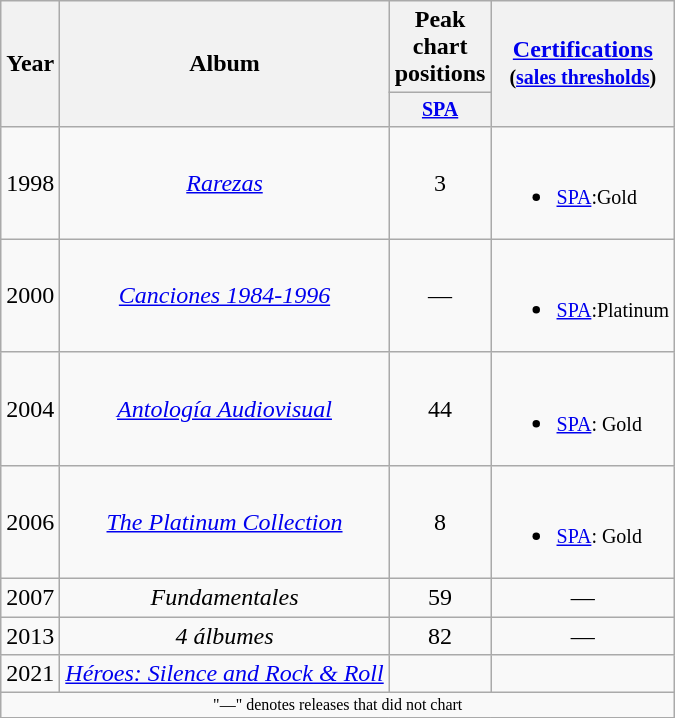<table class="wikitable" style="text-align:center;">
<tr>
<th rowspan="2">Year</th>
<th rowspan="2">Album</th>
<th colspan="1">Peak chart positions</th>
<th rowspan="2"><a href='#'>Certifications</a><br><small>(<a href='#'>sales thresholds</a>)</small></th>
</tr>
<tr style="font-size:smaller;">
<th width="35"><a href='#'>SPA</a><br></th>
</tr>
<tr>
<td>1998</td>
<td><em><a href='#'>Rarezas</a></em></td>
<td align="center">3</td>
<td align="left"><br><ul><li><small><a href='#'>SPA</a>:Gold</small></li></ul></td>
</tr>
<tr>
<td>2000</td>
<td><em><a href='#'>Canciones 1984-1996</a></em></td>
<td align="center">—</td>
<td align="left"><br><ul><li><small><a href='#'>SPA</a>:Platinum</small></li></ul></td>
</tr>
<tr>
<td>2004</td>
<td><em><a href='#'>Antología Audiovisual</a></em></td>
<td align="center">44</td>
<td align="left"><br><ul><li><small><a href='#'>SPA</a>: Gold</small></li></ul></td>
</tr>
<tr>
<td>2006</td>
<td><em><a href='#'>The Platinum Collection</a></em></td>
<td align="center">8</td>
<td align="left"><br><ul><li><small><a href='#'>SPA</a>: Gold</small></li></ul></td>
</tr>
<tr>
<td>2007</td>
<td><em>Fundamentales</em></td>
<td align="center">59</td>
<td align="center">—</td>
</tr>
<tr>
<td>2013</td>
<td><em>4 álbumes</em></td>
<td align="center">82</td>
<td align="center">—</td>
</tr>
<tr>
<td>2021</td>
<td><em><a href='#'>Héroes: Silence and Rock & Roll</a></em></td>
<td></td>
<td></td>
</tr>
<tr>
<td colspan="4" style="font-size:8pt">"—" denotes releases that did not chart</td>
</tr>
<tr>
</tr>
</table>
